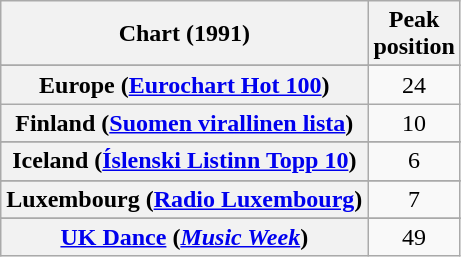<table class="wikitable sortable plainrowheaders">
<tr>
<th>Chart (1991)</th>
<th>Peak<br>position</th>
</tr>
<tr>
</tr>
<tr>
</tr>
<tr>
<th scope="row">Europe (<a href='#'>Eurochart Hot 100</a>)</th>
<td style="text-align:center;">24</td>
</tr>
<tr>
<th scope="row">Finland (<a href='#'>Suomen virallinen lista</a>)</th>
<td style="text-align:center;">10</td>
</tr>
<tr>
</tr>
<tr>
</tr>
<tr>
<th scope="row">Iceland (<a href='#'>Íslenski Listinn Topp 10</a>)</th>
<td style="text-align:center;">6</td>
</tr>
<tr>
</tr>
<tr>
<th scope="row">Luxembourg (<a href='#'>Radio Luxembourg</a>)</th>
<td align="center">7</td>
</tr>
<tr>
</tr>
<tr>
</tr>
<tr>
<th scope="row"><a href='#'>UK Dance</a> (<em><a href='#'>Music Week</a></em>)</th>
<td style="text-align:center;">49</td>
</tr>
</table>
